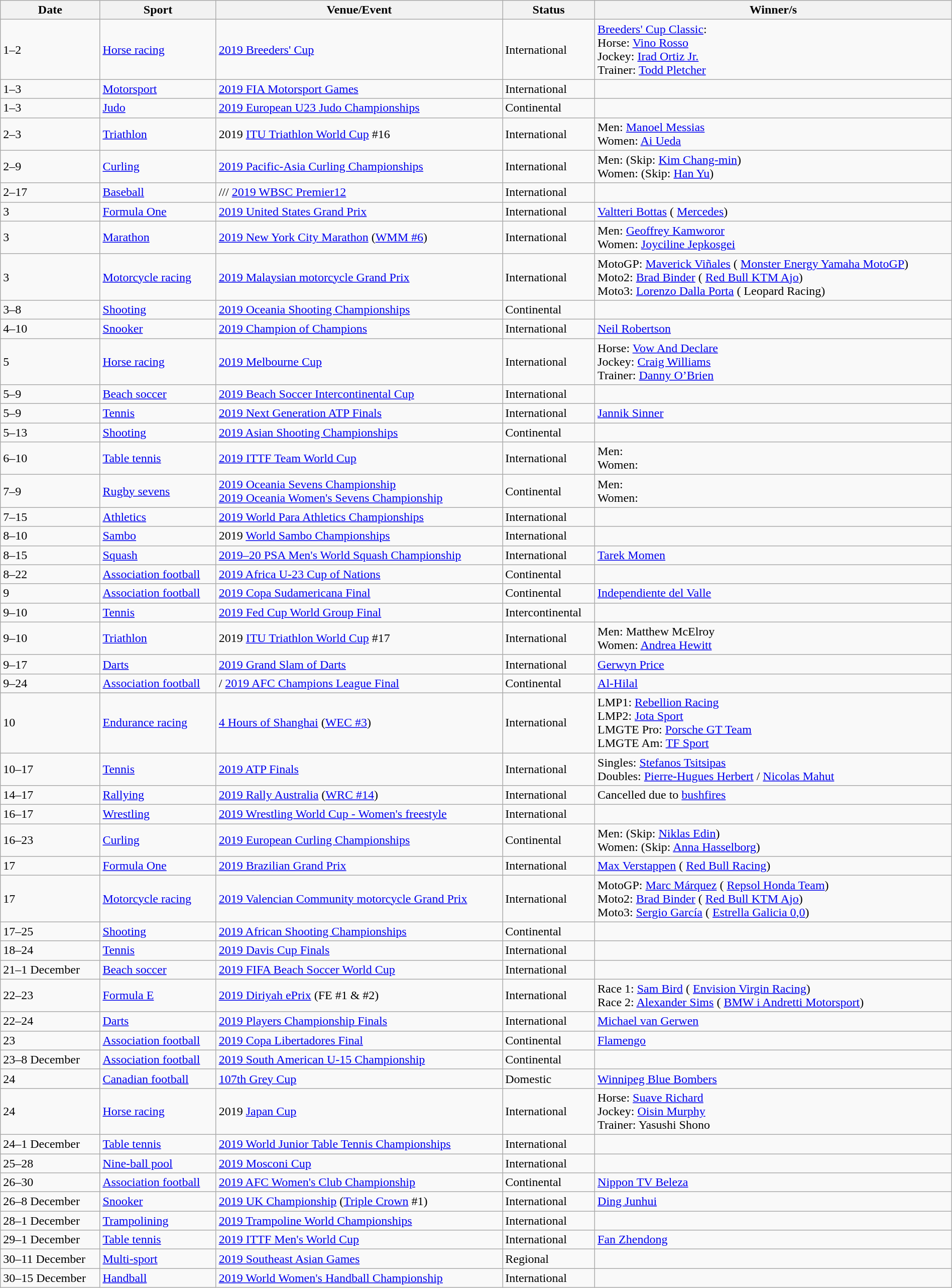<table class="wikitable sortable" | width="100%">
<tr>
<th>Date</th>
<th>Sport</th>
<th>Venue/Event</th>
<th>Status</th>
<th>Winner/s</th>
</tr>
<tr>
<td>1–2</td>
<td><a href='#'>Horse racing</a></td>
<td> <a href='#'>2019 Breeders' Cup</a></td>
<td>International</td>
<td><a href='#'>Breeders' Cup Classic</a>:<br>Horse:  <a href='#'>Vino Rosso</a><br>Jockey:  <a href='#'>Irad Ortiz Jr.</a><br>Trainer:  <a href='#'>Todd Pletcher</a></td>
</tr>
<tr>
<td>1–3</td>
<td><a href='#'>Motorsport</a></td>
<td> <a href='#'>2019 FIA Motorsport Games</a></td>
<td>International</td>
<td></td>
</tr>
<tr>
<td>1–3</td>
<td><a href='#'>Judo</a></td>
<td> <a href='#'>2019 European U23 Judo Championships</a></td>
<td>Continental</td>
<td></td>
</tr>
<tr>
<td>2–3</td>
<td><a href='#'>Triathlon</a></td>
<td> 2019 <a href='#'>ITU Triathlon World Cup</a> #16</td>
<td>International</td>
<td>Men:  <a href='#'>Manoel Messias</a><br>Women:  <a href='#'>Ai Ueda</a></td>
</tr>
<tr>
<td>2–9</td>
<td><a href='#'>Curling</a></td>
<td> <a href='#'>2019 Pacific-Asia Curling Championships</a></td>
<td>International</td>
<td>Men:  (Skip: <a href='#'>Kim Chang-min</a>)<br>Women:  (Skip: <a href='#'>Han Yu</a>)</td>
</tr>
<tr>
<td>2–17</td>
<td><a href='#'>Baseball</a></td>
<td>/// <a href='#'>2019 WBSC Premier12</a></td>
<td>International</td>
<td></td>
</tr>
<tr>
<td>3</td>
<td><a href='#'>Formula One</a></td>
<td> <a href='#'>2019 United States Grand Prix</a></td>
<td>International</td>
<td> <a href='#'>Valtteri Bottas</a> ( <a href='#'>Mercedes</a>)</td>
</tr>
<tr>
<td>3</td>
<td><a href='#'>Marathon</a></td>
<td> <a href='#'>2019 New York City Marathon</a> (<a href='#'>WMM #6</a>)</td>
<td>International</td>
<td>Men:  <a href='#'>Geoffrey Kamworor</a><br>Women:  <a href='#'>Joyciline Jepkosgei</a></td>
</tr>
<tr>
<td>3</td>
<td><a href='#'>Motorcycle racing</a></td>
<td> <a href='#'>2019 Malaysian motorcycle Grand Prix</a></td>
<td>International</td>
<td>MotoGP:  <a href='#'>Maverick Viñales</a> ( <a href='#'>Monster Energy Yamaha MotoGP</a>)<br>Moto2:  <a href='#'>Brad Binder</a> ( <a href='#'>Red Bull KTM Ajo</a>)<br>Moto3:  <a href='#'>Lorenzo Dalla Porta</a> ( Leopard Racing)</td>
</tr>
<tr>
<td>3–8</td>
<td><a href='#'>Shooting</a></td>
<td> <a href='#'>2019 Oceania Shooting Championships</a></td>
<td>Continental</td>
<td></td>
</tr>
<tr>
<td>4–10</td>
<td><a href='#'>Snooker</a></td>
<td> <a href='#'>2019 Champion of Champions</a></td>
<td>International</td>
<td> <a href='#'>Neil Robertson</a></td>
</tr>
<tr>
<td>5</td>
<td><a href='#'>Horse racing</a></td>
<td> <a href='#'>2019 Melbourne Cup</a></td>
<td>International</td>
<td>Horse:  <a href='#'>Vow And Declare</a><br>Jockey:  <a href='#'>Craig Williams</a><br>Trainer:  <a href='#'>Danny O’Brien</a></td>
</tr>
<tr>
<td>5–9</td>
<td><a href='#'>Beach soccer</a></td>
<td> <a href='#'>2019 Beach Soccer Intercontinental Cup</a></td>
<td>International</td>
<td></td>
</tr>
<tr>
<td>5–9</td>
<td><a href='#'>Tennis</a></td>
<td> <a href='#'>2019 Next Generation ATP Finals</a></td>
<td>International</td>
<td> <a href='#'>Jannik Sinner</a></td>
</tr>
<tr>
<td>5–13</td>
<td><a href='#'>Shooting</a></td>
<td> <a href='#'>2019 Asian Shooting Championships</a></td>
<td>Continental</td>
<td></td>
</tr>
<tr>
<td>6–10</td>
<td><a href='#'>Table tennis</a></td>
<td> <a href='#'>2019 ITTF Team World Cup</a></td>
<td>International</td>
<td>Men: <br>Women: </td>
</tr>
<tr>
<td>7–9</td>
<td><a href='#'>Rugby sevens</a></td>
<td> <a href='#'>2019 Oceania Sevens Championship</a><br> <a href='#'>2019 Oceania Women's Sevens Championship</a></td>
<td>Continental</td>
<td>Men: <br>Women: </td>
</tr>
<tr>
<td>7–15</td>
<td><a href='#'>Athletics</a></td>
<td> <a href='#'>2019 World Para Athletics Championships</a></td>
<td>International</td>
<td></td>
</tr>
<tr>
<td>8–10</td>
<td><a href='#'>Sambo</a></td>
<td> 2019 <a href='#'>World Sambo Championships</a></td>
<td>International</td>
<td></td>
</tr>
<tr>
<td>8–15</td>
<td><a href='#'>Squash</a></td>
<td> <a href='#'>2019–20 PSA Men's World Squash Championship</a></td>
<td>International</td>
<td> <a href='#'>Tarek Momen</a></td>
</tr>
<tr>
<td>8–22</td>
<td><a href='#'>Association football</a></td>
<td> <a href='#'>2019 Africa U-23 Cup of Nations</a></td>
<td>Continental</td>
<td></td>
</tr>
<tr>
<td>9</td>
<td><a href='#'>Association football</a></td>
<td> <a href='#'>2019 Copa Sudamericana Final</a></td>
<td>Continental</td>
<td> <a href='#'>Independiente del Valle</a></td>
</tr>
<tr>
<td>9–10</td>
<td><a href='#'>Tennis</a></td>
<td> <a href='#'>2019 Fed Cup World Group Final</a></td>
<td>Intercontinental</td>
<td></td>
</tr>
<tr>
<td>9–10</td>
<td><a href='#'>Triathlon</a></td>
<td> 2019 <a href='#'>ITU Triathlon World Cup</a> #17</td>
<td>International</td>
<td>Men:  Matthew McElroy<br>Women:  <a href='#'>Andrea Hewitt</a></td>
</tr>
<tr>
<td>9–17</td>
<td><a href='#'>Darts</a></td>
<td> <a href='#'>2019 Grand Slam of Darts</a></td>
<td>International</td>
<td> <a href='#'>Gerwyn Price</a></td>
</tr>
<tr>
<td>9–24</td>
<td><a href='#'>Association football</a></td>
<td>/ <a href='#'>2019 AFC Champions League Final</a></td>
<td>Continental</td>
<td> <a href='#'>Al-Hilal</a></td>
</tr>
<tr>
<td>10</td>
<td><a href='#'>Endurance racing</a></td>
<td> <a href='#'>4 Hours of Shanghai</a> (<a href='#'>WEC #3</a>)</td>
<td>International</td>
<td>LMP1:  <a href='#'>Rebellion Racing</a><br>LMP2:  <a href='#'>Jota Sport</a><br>LMGTE Pro:  <a href='#'>Porsche GT Team</a><br>LMGTE Am:  <a href='#'>TF Sport</a></td>
</tr>
<tr>
<td>10–17</td>
<td><a href='#'>Tennis</a></td>
<td> <a href='#'>2019 ATP Finals</a></td>
<td>International</td>
<td>Singles:  <a href='#'>Stefanos Tsitsipas</a><br>Doubles:  <a href='#'>Pierre-Hugues Herbert</a> / <a href='#'>Nicolas Mahut</a></td>
</tr>
<tr>
<td>14–17</td>
<td><a href='#'>Rallying</a></td>
<td> <a href='#'>2019 Rally Australia</a> (<a href='#'>WRC #14</a>)</td>
<td>International</td>
<td>Cancelled due to <a href='#'>bushfires</a></td>
</tr>
<tr>
<td>16–17</td>
<td><a href='#'>Wrestling</a></td>
<td> <a href='#'>2019 Wrestling World Cup - Women's freestyle</a></td>
<td>International</td>
<td></td>
</tr>
<tr>
<td>16–23</td>
<td><a href='#'>Curling</a></td>
<td> <a href='#'>2019 European Curling Championships</a></td>
<td>Continental</td>
<td>Men:   (Skip: <a href='#'>Niklas Edin</a>)<br>Women:  (Skip: <a href='#'>Anna Hasselborg</a>)</td>
</tr>
<tr>
<td>17</td>
<td><a href='#'>Formula One</a></td>
<td> <a href='#'>2019 Brazilian Grand Prix</a></td>
<td>International</td>
<td> <a href='#'>Max Verstappen</a> ( <a href='#'>Red Bull Racing</a>)</td>
</tr>
<tr>
<td>17</td>
<td><a href='#'>Motorcycle racing</a></td>
<td> <a href='#'>2019 Valencian Community motorcycle Grand Prix</a></td>
<td>International</td>
<td>MotoGP:  <a href='#'>Marc Márquez</a> ( <a href='#'>Repsol Honda Team</a>)<br>Moto2:  <a href='#'>Brad Binder</a> ( <a href='#'>Red Bull KTM Ajo</a>)<br>Moto3:  <a href='#'>Sergio García</a> ( <a href='#'>Estrella Galicia 0,0</a>)</td>
</tr>
<tr>
<td>17–25</td>
<td><a href='#'>Shooting</a></td>
<td> <a href='#'>2019 African Shooting Championships</a></td>
<td>Continental</td>
<td></td>
</tr>
<tr>
<td>18–24</td>
<td><a href='#'>Tennis</a></td>
<td> <a href='#'>2019 Davis Cup Finals</a></td>
<td>International</td>
<td></td>
</tr>
<tr>
<td>21–1 December</td>
<td><a href='#'>Beach soccer</a></td>
<td> <a href='#'>2019 FIFA Beach Soccer World Cup</a></td>
<td>International</td>
<td></td>
</tr>
<tr>
<td>22–23</td>
<td><a href='#'>Formula E</a></td>
<td> <a href='#'>2019 Diriyah ePrix</a> (FE #1 & #2)</td>
<td>International</td>
<td>Race 1:  <a href='#'>Sam Bird</a> ( <a href='#'>Envision Virgin Racing</a>)<br>Race 2:  <a href='#'>Alexander Sims</a> ( <a href='#'>BMW i Andretti Motorsport</a>)</td>
</tr>
<tr>
<td>22–24</td>
<td><a href='#'>Darts</a></td>
<td> <a href='#'>2019 Players Championship Finals</a></td>
<td>International</td>
<td> <a href='#'>Michael van Gerwen</a></td>
</tr>
<tr>
<td>23</td>
<td><a href='#'>Association football</a></td>
<td> <a href='#'>2019 Copa Libertadores Final</a></td>
<td>Continental</td>
<td> <a href='#'>Flamengo</a></td>
</tr>
<tr>
<td>23–8 December</td>
<td><a href='#'>Association football</a></td>
<td> <a href='#'>2019 South American U-15 Championship</a></td>
<td>Continental</td>
<td></td>
</tr>
<tr>
<td>24</td>
<td><a href='#'>Canadian football</a></td>
<td> <a href='#'>107th Grey Cup</a></td>
<td>Domestic</td>
<td> <a href='#'>Winnipeg Blue Bombers</a></td>
</tr>
<tr>
<td>24</td>
<td><a href='#'>Horse racing</a></td>
<td> 2019 <a href='#'>Japan Cup</a></td>
<td>International</td>
<td>Horse:  <a href='#'>Suave Richard</a><br>Jockey:  <a href='#'>Oisin Murphy</a><br>Trainer:  Yasushi Shono</td>
</tr>
<tr>
<td>24–1 December</td>
<td><a href='#'>Table tennis</a></td>
<td> <a href='#'>2019 World Junior Table Tennis Championships</a></td>
<td>International</td>
<td></td>
</tr>
<tr>
<td>25–28</td>
<td><a href='#'>Nine-ball pool</a></td>
<td> <a href='#'>2019 Mosconi Cup</a></td>
<td>International</td>
<td></td>
</tr>
<tr>
<td>26–30</td>
<td><a href='#'>Association football</a></td>
<td> <a href='#'>2019 AFC Women's Club Championship</a></td>
<td>Continental</td>
<td> <a href='#'>Nippon TV Beleza</a></td>
</tr>
<tr>
<td>26–8 December</td>
<td><a href='#'>Snooker</a></td>
<td> <a href='#'>2019 UK Championship</a> (<a href='#'>Triple Crown</a> #1)</td>
<td>International</td>
<td> <a href='#'>Ding Junhui</a></td>
</tr>
<tr>
<td>28–1 December</td>
<td><a href='#'>Trampolining</a></td>
<td> <a href='#'>2019 Trampoline World Championships</a></td>
<td>International</td>
<td></td>
</tr>
<tr>
<td>29–1 December</td>
<td><a href='#'>Table tennis</a></td>
<td> <a href='#'>2019 ITTF Men's World Cup</a></td>
<td>International</td>
<td> <a href='#'>Fan Zhendong</a></td>
</tr>
<tr>
<td>30–11 December</td>
<td><a href='#'>Multi-sport</a></td>
<td> <a href='#'>2019 Southeast Asian Games</a></td>
<td>Regional</td>
<td></td>
</tr>
<tr>
<td>30–15 December</td>
<td><a href='#'>Handball</a></td>
<td> <a href='#'>2019 World Women's Handball Championship</a></td>
<td>International</td>
<td></td>
</tr>
</table>
